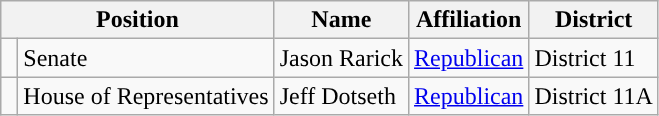<table class="wikitable">
<tr>
<th colspan="2">Position</th>
<th>Name</th>
<th>Affiliation</th>
<th>District</th>
</tr>
<tr>
<td style="background-color:"> </td>
<td>Senate</td>
<td>Jason Rarick</td>
<td><a href='#'>Republican</a></td>
<td>District 11</td>
</tr>
<tr>
<td style="background-color:"> </td>
<td>House of Representatives</td>
<td>Jeff Dotseth</td>
<td><a href='#'>Republican</a></td>
<td>District 11A</td>
</tr>
</table>
